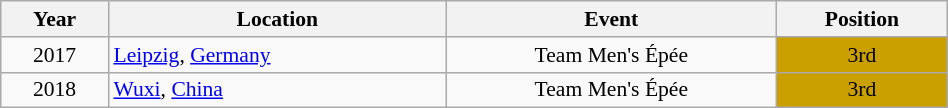<table class="wikitable" width="50%" style="font-size:90%; text-align:center;">
<tr>
<th>Year</th>
<th>Location</th>
<th>Event</th>
<th>Position</th>
</tr>
<tr>
<td>2017</td>
<td rowspan="1" align="left"> <a href='#'>Leipzig</a>, <a href='#'>Germany</a></td>
<td>Team Men's Épée</td>
<td bgcolor="caramel">3rd</td>
</tr>
<tr>
<td rowspan="1">2018</td>
<td rowspan="1" align="left"> <a href='#'>Wuxi</a>, <a href='#'>China</a></td>
<td>Team Men's Épée</td>
<td bgcolor="caramel">3rd</td>
</tr>
</table>
